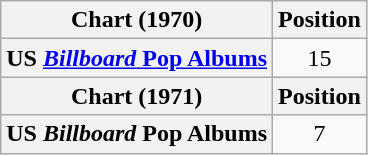<table class="wikitable plainrowheaders" style="text-align:center;">
<tr>
<th>Chart (1970)</th>
<th>Position</th>
</tr>
<tr>
<th scope="row">US <a href='#'><em>Billboard</em> Pop Albums</a></th>
<td>15</td>
</tr>
<tr>
<th>Chart (1971)</th>
<th>Position</th>
</tr>
<tr>
<th scope="row">US <em>Billboard</em> Pop Albums</th>
<td>7</td>
</tr>
</table>
